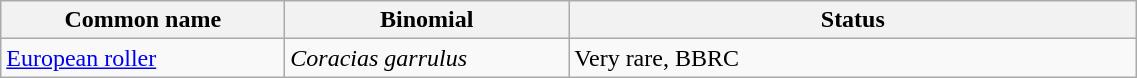<table width=60% class="wikitable">
<tr>
<th width=25%>Common name</th>
<th width=25%>Binomial</th>
<th width=50%>Status</th>
</tr>
<tr>
<td><a href='#'>European roller</a></td>
<td><em>Coracias garrulus</em></td>
<td>Very rare, BBRC</td>
</tr>
</table>
